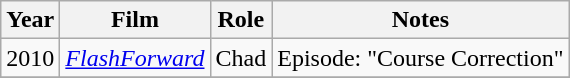<table class="wikitable">
<tr>
<th>Year</th>
<th>Film</th>
<th>Role</th>
<th>Notes</th>
</tr>
<tr>
<td>2010</td>
<td><em><a href='#'>FlashForward</a></em></td>
<td>Chad</td>
<td>Episode: "Course Correction"</td>
</tr>
<tr>
</tr>
</table>
